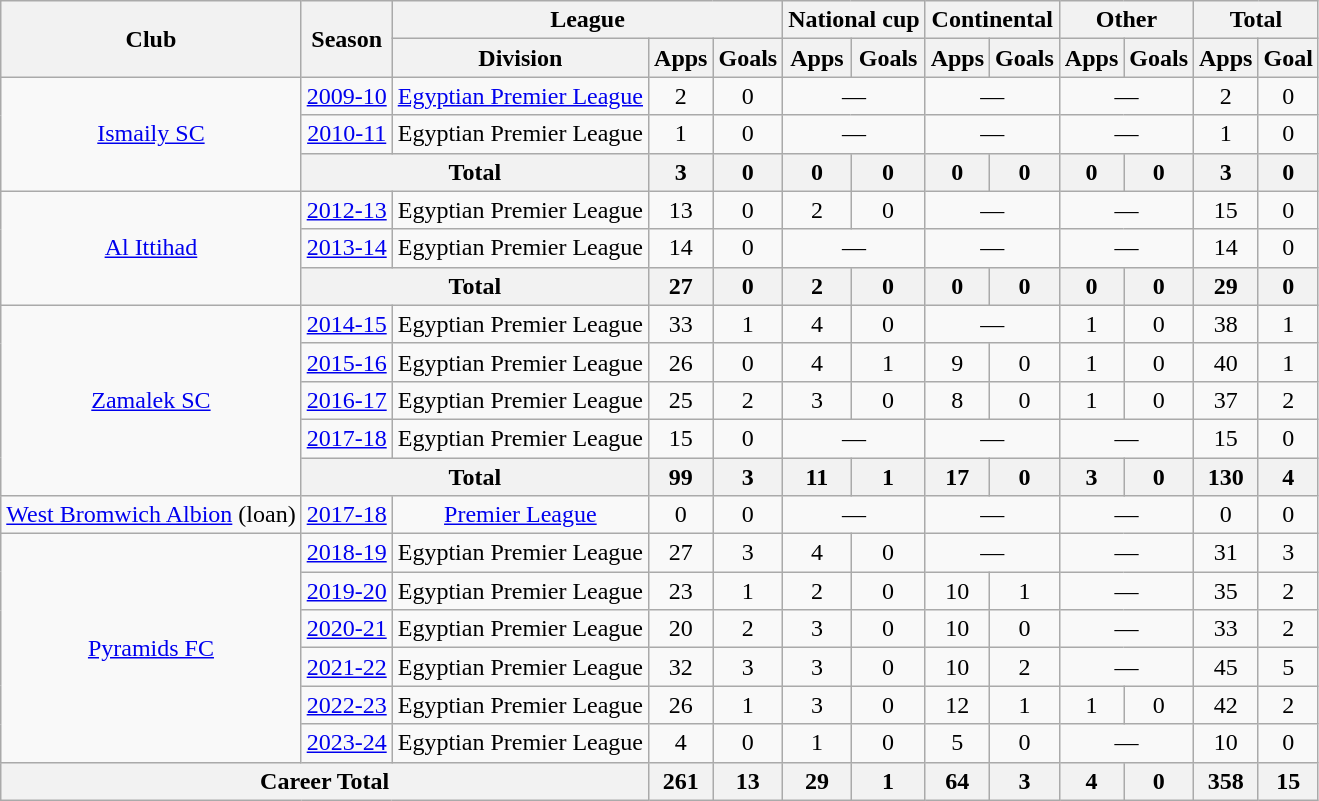<table class="wikitable" style="text-align:center">
<tr>
<th rowspan="2">Club</th>
<th rowspan="2">Season</th>
<th colspan="3">League</th>
<th colspan="2">National cup</th>
<th colspan="2">Continental</th>
<th colspan="2">Other</th>
<th colspan="2">Total</th>
</tr>
<tr>
<th>Division</th>
<th>Apps</th>
<th>Goals</th>
<th>Apps</th>
<th>Goals</th>
<th>Apps</th>
<th>Goals</th>
<th>Apps</th>
<th>Goals</th>
<th>Apps</th>
<th>Goal</th>
</tr>
<tr>
<td rowspan="3"><a href='#'>Ismaily SC</a></td>
<td><a href='#'>2009-10</a></td>
<td><a href='#'>Egyptian Premier League</a></td>
<td>2</td>
<td>0</td>
<td colspan="2">—</td>
<td colspan="2">—</td>
<td colspan="2">—</td>
<td>2</td>
<td>0</td>
</tr>
<tr>
<td><a href='#'>2010-11</a></td>
<td>Egyptian Premier League</td>
<td>1</td>
<td>0</td>
<td colspan="2">—</td>
<td colspan="2">—</td>
<td colspan="2">—</td>
<td>1</td>
<td>0</td>
</tr>
<tr>
<th colspan="2">Total</th>
<th>3</th>
<th>0</th>
<th>0</th>
<th>0</th>
<th>0</th>
<th>0</th>
<th>0</th>
<th>0</th>
<th>3</th>
<th>0</th>
</tr>
<tr>
<td rowspan="3"><a href='#'>Al Ittihad</a></td>
<td><a href='#'>2012-13</a></td>
<td>Egyptian Premier League</td>
<td>13</td>
<td>0</td>
<td>2</td>
<td>0</td>
<td colspan="2">—</td>
<td colspan="2">—</td>
<td>15</td>
<td>0</td>
</tr>
<tr>
<td><a href='#'>2013-14</a></td>
<td>Egyptian Premier League</td>
<td>14</td>
<td>0</td>
<td colspan="2">—</td>
<td colspan="2">—</td>
<td colspan="2">—</td>
<td>14</td>
<td>0</td>
</tr>
<tr>
<th colspan="2">Total</th>
<th>27</th>
<th>0</th>
<th>2</th>
<th>0</th>
<th>0</th>
<th>0</th>
<th>0</th>
<th>0</th>
<th>29</th>
<th>0</th>
</tr>
<tr>
<td rowspan="5"><a href='#'>Zamalek SC</a></td>
<td><a href='#'>2014-15</a></td>
<td>Egyptian Premier League</td>
<td>33</td>
<td>1</td>
<td>4</td>
<td>0</td>
<td colspan="2">—</td>
<td>1</td>
<td>0</td>
<td>38</td>
<td>1</td>
</tr>
<tr>
<td><a href='#'>2015-16</a></td>
<td>Egyptian Premier League</td>
<td>26</td>
<td>0</td>
<td>4</td>
<td>1</td>
<td>9</td>
<td>0</td>
<td>1</td>
<td>0</td>
<td>40</td>
<td>1</td>
</tr>
<tr>
<td><a href='#'>2016-17</a></td>
<td>Egyptian Premier League</td>
<td>25</td>
<td>2</td>
<td>3</td>
<td>0</td>
<td>8</td>
<td>0</td>
<td>1</td>
<td>0</td>
<td>37</td>
<td>2</td>
</tr>
<tr>
<td><a href='#'>2017-18</a></td>
<td>Egyptian Premier League</td>
<td>15</td>
<td>0</td>
<td colspan="2">—</td>
<td colspan="2">—</td>
<td colspan="2">—</td>
<td>15</td>
<td>0</td>
</tr>
<tr>
<th colspan="2">Total</th>
<th>99</th>
<th>3</th>
<th>11</th>
<th>1</th>
<th>17</th>
<th>0</th>
<th>3</th>
<th>0</th>
<th>130</th>
<th>4</th>
</tr>
<tr>
<td><a href='#'>West Bromwich Albion</a> (loan)</td>
<td><a href='#'>2017-18</a></td>
<td><a href='#'>Premier League</a></td>
<td>0</td>
<td>0</td>
<td colspan="2">—</td>
<td colspan="2">—</td>
<td colspan="2">—</td>
<td>0</td>
<td>0</td>
</tr>
<tr>
<td rowspan="6"><a href='#'>Pyramids FC</a></td>
<td><a href='#'>2018-19</a></td>
<td>Egyptian Premier League</td>
<td>27</td>
<td>3</td>
<td>4</td>
<td>0</td>
<td colspan="2">—</td>
<td colspan="2">—</td>
<td>31</td>
<td>3</td>
</tr>
<tr>
<td><a href='#'>2019-20</a></td>
<td>Egyptian Premier League</td>
<td>23</td>
<td>1</td>
<td>2</td>
<td>0</td>
<td>10</td>
<td>1</td>
<td colspan="2">—</td>
<td>35</td>
<td>2</td>
</tr>
<tr>
<td><a href='#'>2020-21</a></td>
<td>Egyptian Premier League</td>
<td>20</td>
<td>2</td>
<td>3</td>
<td>0</td>
<td>10</td>
<td>0</td>
<td colspan="2">—</td>
<td>33</td>
<td>2</td>
</tr>
<tr>
<td><a href='#'>2021-22</a></td>
<td>Egyptian Premier League</td>
<td>32</td>
<td>3</td>
<td>3</td>
<td>0</td>
<td>10</td>
<td>2</td>
<td colspan="2">—</td>
<td>45</td>
<td>5</td>
</tr>
<tr>
<td><a href='#'>2022-23</a></td>
<td>Egyptian Premier League</td>
<td>26</td>
<td>1</td>
<td>3</td>
<td>0</td>
<td>12</td>
<td>1</td>
<td>1</td>
<td>0</td>
<td>42</td>
<td>2</td>
</tr>
<tr>
<td><a href='#'>2023-24</a></td>
<td>Egyptian Premier League</td>
<td>4</td>
<td>0</td>
<td>1</td>
<td>0</td>
<td>5</td>
<td>0</td>
<td colspan="2">—</td>
<td>10</td>
<td>0</td>
</tr>
<tr>
<th colspan="3">Career Total</th>
<th>261</th>
<th>13</th>
<th>29</th>
<th>1</th>
<th>64</th>
<th>3</th>
<th>4</th>
<th>0</th>
<th>358</th>
<th>15</th>
</tr>
</table>
